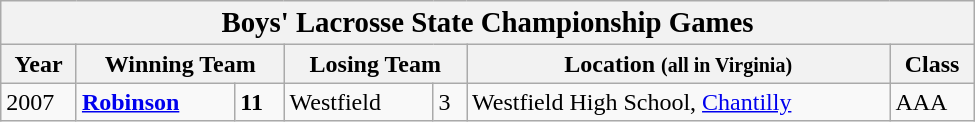<table class="wikitable collapsible collapsed" width=650px>
<tr>
<th colspan="7" style="text-align:center;"><big><strong>Boys' Lacrosse State Championship Games</strong></big></th>
</tr>
<tr>
<th align=center><strong>Year</strong></th>
<th colspan="2" style="text-align:center;"><strong>Winning Team</strong></th>
<th colspan="2" style="text-align:center;"><strong>Losing Team</strong></th>
<th align=center><strong>Location</strong> <small>(all in Virginia)</small></th>
<th align=center><strong>Class</strong></th>
</tr>
<tr>
<td>2007</td>
<td><strong><a href='#'>Robinson</a></strong></td>
<td><strong>11</strong></td>
<td>Westfield</td>
<td>3</td>
<td>Westfield High School, <a href='#'>Chantilly</a></td>
<td>AAA</td>
</tr>
</table>
